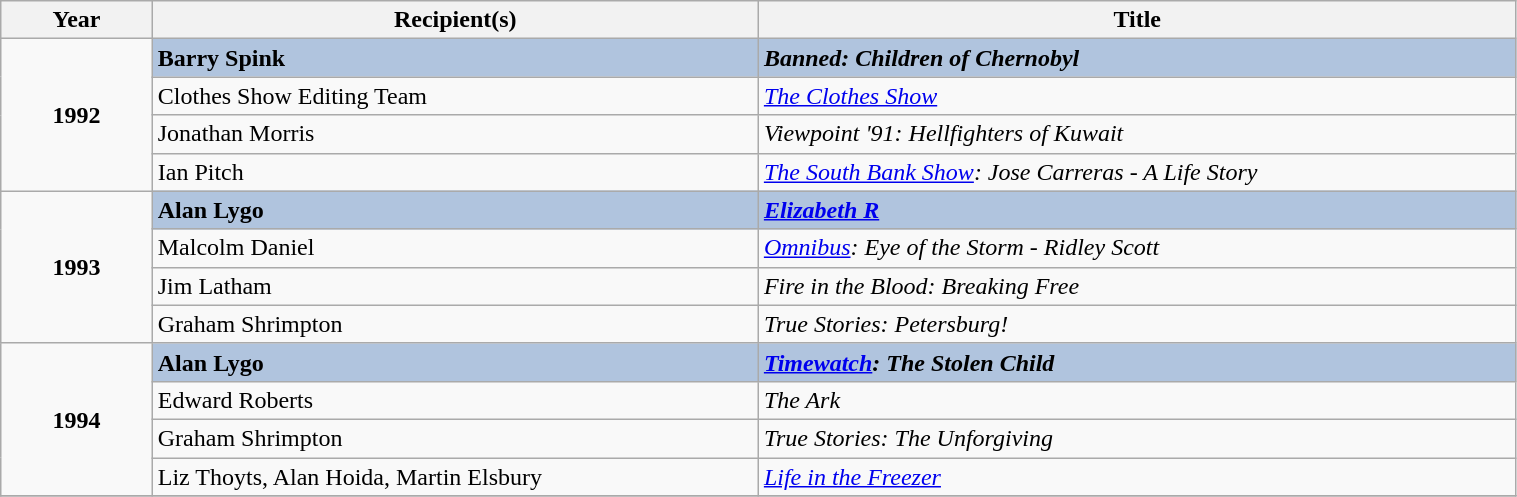<table class="wikitable" width="80%">
<tr>
<th width=5%>Year</th>
<th width=20%><strong>Recipient(s)</strong></th>
<th width=25%><strong>Title</strong></th>
</tr>
<tr>
<td rowspan="4" style="text-align:center;"><strong>1992</strong></td>
<td style="background:#B0C4DE;"><strong>Barry Spink</strong></td>
<td style="background:#B0C4DE;"><strong><em>Banned: Children of Chernobyl</em></strong></td>
</tr>
<tr>
<td>Clothes Show Editing Team</td>
<td><em><a href='#'>The Clothes Show</a></em></td>
</tr>
<tr>
<td>Jonathan Morris</td>
<td><em>Viewpoint '91: Hellfighters of Kuwait</em></td>
</tr>
<tr>
<td>Ian Pitch</td>
<td><em><a href='#'>The South Bank Show</a>: Jose Carreras - A Life Story</em></td>
</tr>
<tr>
<td rowspan="4" style="text-align:center;"><strong>1993</strong></td>
<td style="background:#B0C4DE;"><strong>Alan Lygo</strong></td>
<td style="background:#B0C4DE;"><strong><em><a href='#'>Elizabeth R</a></em></strong></td>
</tr>
<tr>
<td>Malcolm Daniel</td>
<td><em><a href='#'>Omnibus</a>: Eye of the Storm - Ridley Scott</em></td>
</tr>
<tr>
<td>Jim Latham</td>
<td><em>Fire in the Blood: Breaking Free</em></td>
</tr>
<tr>
<td>Graham Shrimpton</td>
<td><em>True Stories: Petersburg!</em></td>
</tr>
<tr>
<td rowspan="4" style="text-align:center;"><strong>1994</strong></td>
<td style="background:#B0C4DE;"><strong>Alan Lygo</strong></td>
<td style="background:#B0C4DE;"><strong><em><a href='#'>Timewatch</a>: The Stolen Child</em></strong></td>
</tr>
<tr>
<td>Edward Roberts</td>
<td><em>The Ark</em></td>
</tr>
<tr>
<td>Graham Shrimpton</td>
<td><em>True Stories: The Unforgiving</em></td>
</tr>
<tr>
<td>Liz Thoyts, Alan Hoida, Martin Elsbury</td>
<td><em><a href='#'>Life in the Freezer</a></em></td>
</tr>
<tr>
</tr>
</table>
